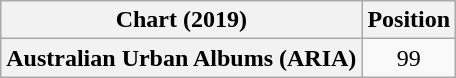<table class="wikitable plainrowheaders" style="text-align:center">
<tr>
<th scope="col">Chart (2019)</th>
<th scope="col">Position</th>
</tr>
<tr>
<th scope="row">Australian Urban Albums (ARIA)</th>
<td>99</td>
</tr>
</table>
